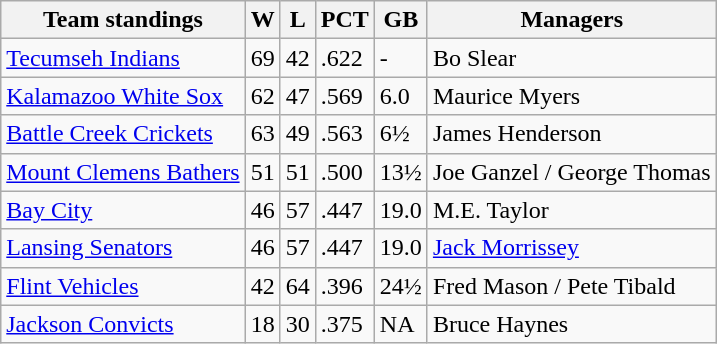<table class="wikitable">
<tr>
<th>Team standings</th>
<th>W</th>
<th>L</th>
<th>PCT</th>
<th>GB</th>
<th>Managers</th>
</tr>
<tr>
<td><a href='#'>Tecumseh Indians</a></td>
<td>69</td>
<td>42</td>
<td>.622</td>
<td>-</td>
<td>Bo Slear</td>
</tr>
<tr>
<td><a href='#'>Kalamazoo White Sox</a></td>
<td>62</td>
<td>47</td>
<td>.569</td>
<td>6.0</td>
<td>Maurice Myers</td>
</tr>
<tr>
<td><a href='#'>Battle Creek Crickets</a></td>
<td>63</td>
<td>49</td>
<td>.563</td>
<td>6½</td>
<td>James Henderson</td>
</tr>
<tr>
<td><a href='#'>Mount Clemens Bathers</a></td>
<td>51</td>
<td>51</td>
<td>.500</td>
<td>13½</td>
<td>Joe Ganzel / George Thomas</td>
</tr>
<tr>
<td><a href='#'>Bay City</a></td>
<td>46</td>
<td>57</td>
<td>.447</td>
<td>19.0</td>
<td>M.E. Taylor</td>
</tr>
<tr>
<td><a href='#'>Lansing Senators</a></td>
<td>46</td>
<td>57</td>
<td>.447</td>
<td>19.0</td>
<td><a href='#'>Jack Morrissey</a></td>
</tr>
<tr>
<td><a href='#'>Flint Vehicles</a></td>
<td>42</td>
<td>64</td>
<td>.396</td>
<td>24½</td>
<td>Fred Mason / Pete Tibald</td>
</tr>
<tr>
<td><a href='#'>Jackson Convicts</a></td>
<td>18</td>
<td>30</td>
<td>.375</td>
<td>NA</td>
<td>Bruce Haynes</td>
</tr>
</table>
